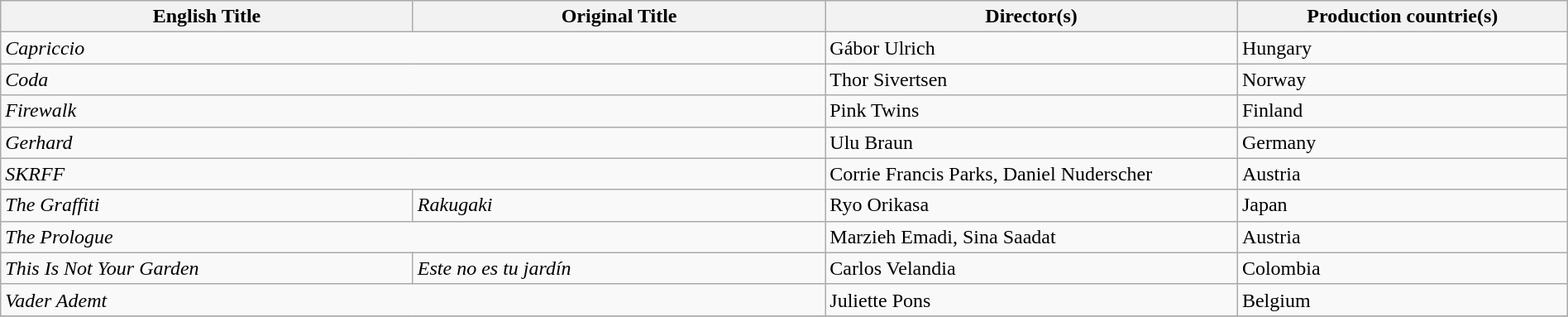<table class="wikitable" style="width:100%; margin-bottom:4px">
<tr>
<th scope="col" width="25%">English Title</th>
<th scope="col" width="25%">Original Title</th>
<th scope="col" width="25%">Director(s)</th>
<th scope="col" width="20%">Production countrie(s)</th>
</tr>
<tr>
<td colspan="2"><em>Capriccio</em></td>
<td>Gábor Ulrich</td>
<td>Hungary</td>
</tr>
<tr>
<td colspan="2"><em>Coda</em></td>
<td>Thor Sivertsen</td>
<td>Norway</td>
</tr>
<tr>
<td colspan="2"><em>Firewalk</em></td>
<td>Pink Twins</td>
<td>Finland</td>
</tr>
<tr>
<td colspan="2"><em>Gerhard</em></td>
<td>Ulu Braun</td>
<td>Germany</td>
</tr>
<tr>
<td colspan="2"><em>SKRFF</em></td>
<td>Corrie Francis Parks, Daniel Nuderscher</td>
<td>Austria</td>
</tr>
<tr>
<td><em>The Graffiti</em></td>
<td><em>Rakugaki</em></td>
<td>Ryo Orikasa</td>
<td>Japan</td>
</tr>
<tr>
<td colspan="2"><em>The Prologue</em></td>
<td>Marzieh Emadi, Sina Saadat</td>
<td>Austria</td>
</tr>
<tr>
<td><em>This Is Not Your Garden</em></td>
<td><em>Este no es tu jardín</em></td>
<td>Carlos Velandia</td>
<td>Colombia</td>
</tr>
<tr>
<td colspan="2"><em>Vader Ademt</em></td>
<td>Juliette Pons</td>
<td>Belgium</td>
</tr>
<tr>
</tr>
</table>
